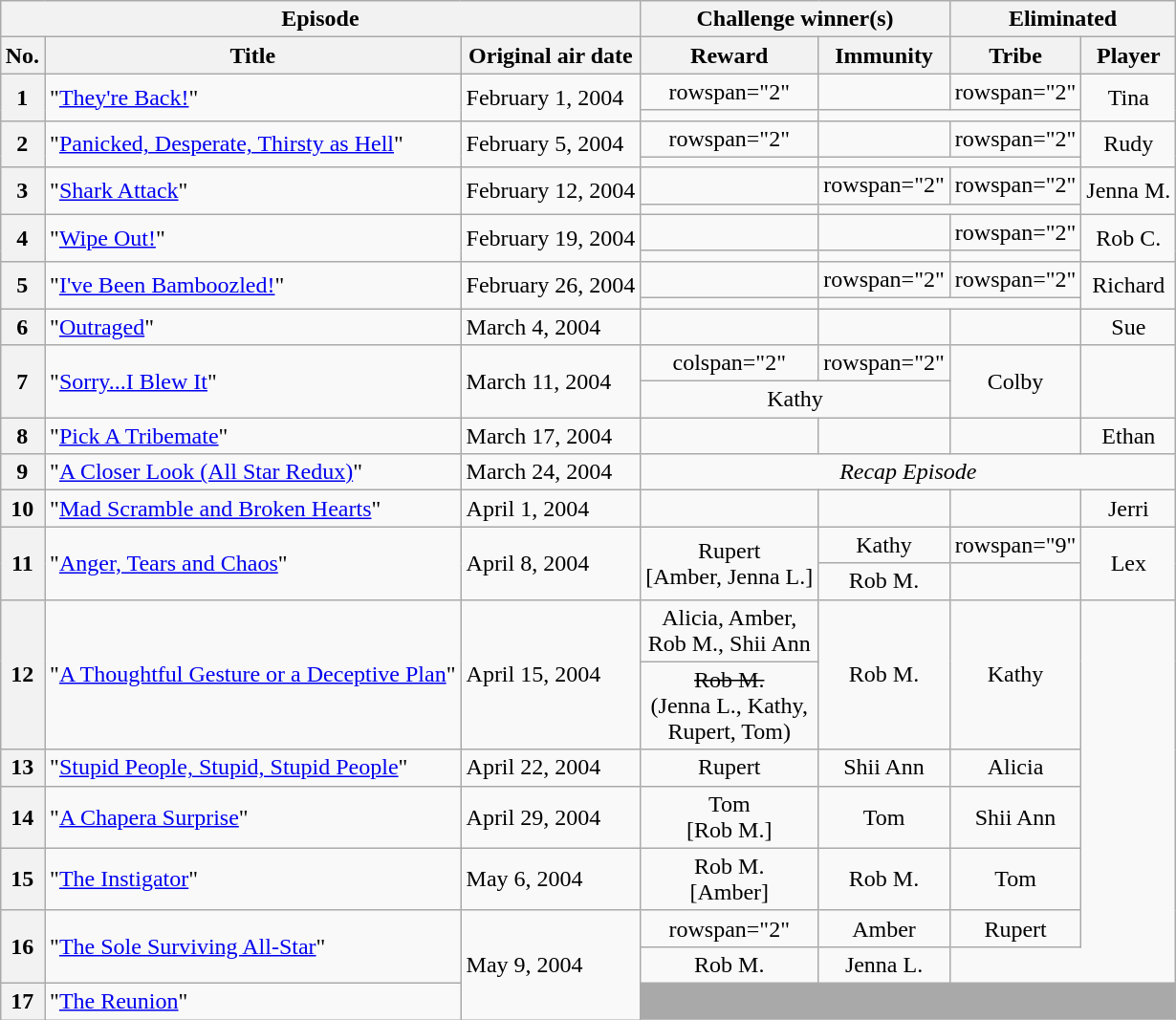<table class="wikitable nowrap" style="margin:auto; text-align:center;">
<tr>
<th scope="colgroup" colspan="3">Episode</th>
<th scope="colgroup" colspan="2">Challenge winner(s)</th>
<th scope="colgroup" colspan="2">Eliminated</th>
</tr>
<tr>
<th scope="col">No.</th>
<th scope="col">Title</th>
<th scope="col">Original air date</th>
<th scope="col">Reward</th>
<th scope="col">Immunity</th>
<th scope="col">Tribe</th>
<th scope="col">Player</th>
</tr>
<tr>
<th rowspan="2">1</th>
<td rowspan="2" style="text-align:left;">"<a href='#'>They're Back!</a>"</td>
<td rowspan="2" style="text-align:left;">February 1, 2004</td>
<td>rowspan="2" </td>
<td></td>
<td>rowspan="2" </td>
<td rowspan="2">Tina</td>
</tr>
<tr>
<td></td>
</tr>
<tr>
<th rowspan="2">2</th>
<td rowspan="2" style="text-align:left;">"<a href='#'>Panicked, Desperate, Thirsty as Hell</a>"</td>
<td rowspan="2" style="text-align:left;">February 5, 2004</td>
<td>rowspan="2" </td>
<td></td>
<td>rowspan="2" </td>
<td rowspan="2">Rudy</td>
</tr>
<tr>
<td></td>
</tr>
<tr>
<th rowspan="2">3</th>
<td rowspan="2" style="text-align:left;">"<a href='#'>Shark Attack</a>"</td>
<td rowspan="2" style="text-align:left;">February 12, 2004</td>
<td></td>
<td>rowspan="2" </td>
<td>rowspan="2" </td>
<td rowspan="2">Jenna M.</td>
</tr>
<tr>
<td></td>
</tr>
<tr>
<th rowspan="2">4</th>
<td rowspan="2" style="text-align:left;">"<a href='#'>Wipe Out!</a>"</td>
<td rowspan="2" style="text-align:left;">February 19, 2004</td>
<td></td>
<td></td>
<td>rowspan="2" </td>
<td rowspan="2">Rob C.</td>
</tr>
<tr>
<td></td>
<td></td>
</tr>
<tr>
<th rowspan="2">5</th>
<td rowspan="2" style="text-align:left;">"<a href='#'>I've Been Bamboozled!</a>"</td>
<td rowspan="2" style="text-align:left;">February 26, 2004</td>
<td></td>
<td>rowspan="2" </td>
<td>rowspan="2" </td>
<td rowspan="2">Richard</td>
</tr>
<tr>
<td></td>
</tr>
<tr>
<th>6</th>
<td style="text-align:left;">"<a href='#'>Outraged</a>"</td>
<td style="text-align:left;">March 4, 2004</td>
<td></td>
<td></td>
<td></td>
<td>Sue</td>
</tr>
<tr>
<th rowspan="2">7</th>
<td rowspan="2" style="text-align:left;">"<a href='#'>Sorry...I Blew It</a>"</td>
<td rowspan="2" style="text-align:left;">March 11, 2004</td>
<td>colspan="2" </td>
<td>rowspan="2" </td>
<td rowspan="2">Colby</td>
</tr>
<tr>
<td colspan="2">Kathy</td>
</tr>
<tr>
<th>8</th>
<td style="text-align:left;">"<a href='#'>Pick A Tribemate</a>"</td>
<td style="text-align:left;">March 17, 2004</td>
<td></td>
<td></td>
<td></td>
<td>Ethan</td>
</tr>
<tr>
<th>9</th>
<td style="text-align:left;">"<a href='#'>A Closer Look (All Star Redux)</a>"</td>
<td style="text-align:left;">March 24, 2004</td>
<td colspan="4"><em>Recap Episode</em></td>
</tr>
<tr>
<th>10</th>
<td style="text-align:left;">"<a href='#'>Mad Scramble and Broken Hearts</a>"</td>
<td style="text-align:left;">April 1, 2004</td>
<td></td>
<td></td>
<td></td>
<td>Jerri</td>
</tr>
<tr>
<th rowspan="2">11</th>
<td rowspan="2" style="text-align:left;">"<a href='#'>Anger, Tears and Chaos</a>"</td>
<td rowspan="2" style="text-align:left;">April 8, 2004</td>
<td rowspan="2">Rupert<br>[Amber, Jenna L.]</td>
<td>Kathy</td>
<td>rowspan="9" </td>
<td rowspan="2">Lex</td>
</tr>
<tr>
<td>Rob M.</td>
</tr>
<tr>
<th rowspan="2">12</th>
<td rowspan="2" style="text-align:left;">"<a href='#'>A Thoughtful Gesture or a Deceptive Plan</a>"</td>
<td rowspan="2" style="text-align:left;">April 15, 2004</td>
<td>Alicia, Amber,<br>Rob M., Shii Ann</td>
<td rowspan="2">Rob M.</td>
<td rowspan="2">Kathy</td>
</tr>
<tr>
<td><s>Rob M.</s><br>(Jenna L., Kathy,<br>Rupert, Tom)</td>
</tr>
<tr>
<th>13</th>
<td style="text-align:left;">"<a href='#'>Stupid People, Stupid, Stupid People</a>"</td>
<td style="text-align:left;">April 22, 2004</td>
<td>Rupert</td>
<td>Shii Ann</td>
<td>Alicia</td>
</tr>
<tr>
<th>14</th>
<td style="text-align:left;">"<a href='#'>A Chapera Surprise</a>"</td>
<td style="text-align:left;">April 29, 2004</td>
<td>Tom<br>[Rob M.]</td>
<td>Tom</td>
<td>Shii Ann</td>
</tr>
<tr>
<th>15</th>
<td style="text-align:left;">"<a href='#'>The Instigator</a>"</td>
<td style="text-align:left;">May 6, 2004</td>
<td>Rob M.<br>[Amber]</td>
<td>Rob M.</td>
<td>Tom</td>
</tr>
<tr>
<th rowspan="2">16</th>
<td rowspan="2" style="text-align:left;">"<a href='#'>The Sole Surviving All-Star</a>"</td>
<td rowspan="3" style="text-align:left;">May 9, 2004</td>
<td>rowspan="2" </td>
<td>Amber</td>
<td>Rupert</td>
</tr>
<tr>
<td>Rob M.</td>
<td>Jenna L.</td>
</tr>
<tr>
<th>17</th>
<td style="text-align:left;">"<a href='#'>The Reunion</a>"</td>
<td colspan="4" style="background-color:darkgrey;"></td>
</tr>
</table>
